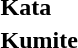<table>
<tr>
<td><strong>Kata</strong></td>
<td></td>
<td></td>
<td></td>
</tr>
<tr>
<td><strong>Kumite</strong></td>
<td></td>
<td></td>
<td> <br> </td>
</tr>
</table>
